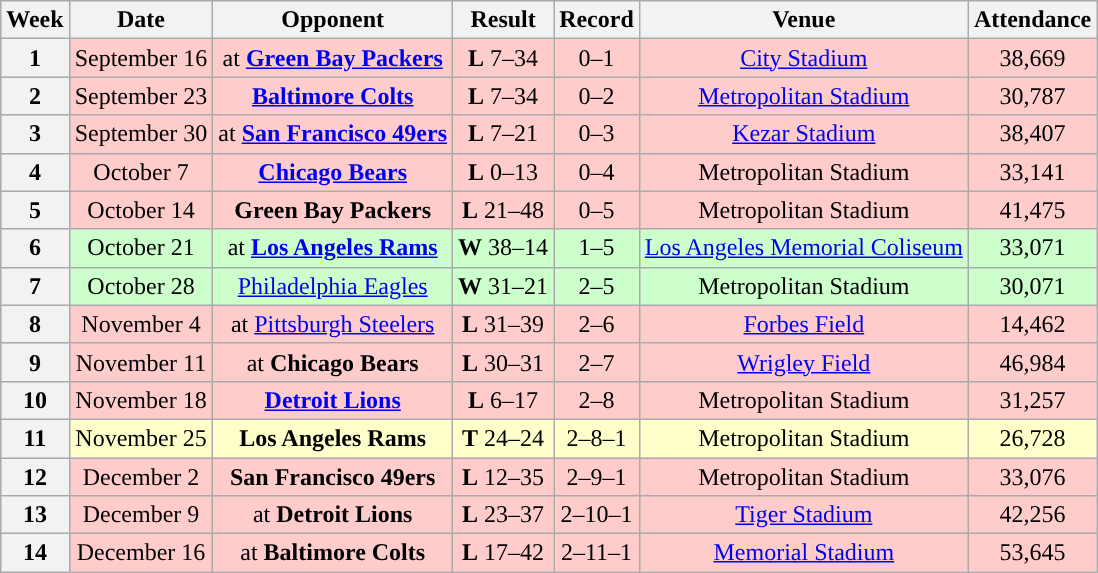<table class="wikitable" style="text-align:center">
<tr>
<th>Week</th>
<th>Date</th>
<th>Opponent</th>
<th>Result</th>
<th>Record</th>
<th>Venue</th>
<th>Attendance</th>
</tr>
<tr style="background:#fcc">
<th>1</th>
<td>September 16</td>
<td>at <strong><a href='#'>Green Bay Packers</a></strong></td>
<td><strong>L</strong> 7–34</td>
<td>0–1</td>
<td><a href='#'>City Stadium</a></td>
<td>38,669</td>
</tr>
<tr style="background:#fcc">
<th>2</th>
<td>September 23</td>
<td><strong><a href='#'>Baltimore Colts</a></strong></td>
<td><strong>L</strong> 7–34</td>
<td>0–2</td>
<td><a href='#'>Metropolitan Stadium</a></td>
<td>30,787</td>
</tr>
<tr style="background:#fcc">
<th>3</th>
<td>September 30</td>
<td>at <strong><a href='#'>San Francisco 49ers</a></strong></td>
<td><strong>L</strong> 7–21</td>
<td>0–3</td>
<td><a href='#'>Kezar Stadium</a></td>
<td>38,407</td>
</tr>
<tr style="background:#fcc">
<th>4</th>
<td>October 7</td>
<td><strong><a href='#'>Chicago Bears</a></strong></td>
<td><strong>L</strong> 0–13</td>
<td>0–4</td>
<td>Metropolitan Stadium</td>
<td>33,141</td>
</tr>
<tr style="background:#fcc">
<th>5</th>
<td>October 14</td>
<td><strong>Green Bay Packers</strong></td>
<td><strong>L</strong> 21–48</td>
<td>0–5</td>
<td>Metropolitan Stadium</td>
<td>41,475</td>
</tr>
<tr style="background:#cfc">
<th>6</th>
<td>October 21</td>
<td>at <strong><a href='#'>Los Angeles Rams</a></strong></td>
<td><strong>W</strong> 38–14</td>
<td>1–5</td>
<td><a href='#'>Los Angeles Memorial Coliseum</a></td>
<td>33,071</td>
</tr>
<tr style="background:#cfc">
<th>7</th>
<td>October 28</td>
<td><a href='#'>Philadelphia Eagles</a></td>
<td><strong>W</strong> 31–21</td>
<td>2–5</td>
<td>Metropolitan Stadium</td>
<td>30,071</td>
</tr>
<tr style="background:#fcc">
<th>8</th>
<td>November 4</td>
<td>at <a href='#'>Pittsburgh Steelers</a></td>
<td><strong>L</strong> 31–39</td>
<td>2–6</td>
<td><a href='#'>Forbes Field</a></td>
<td>14,462</td>
</tr>
<tr style="background:#fcc">
<th>9</th>
<td>November 11</td>
<td>at <strong>Chicago Bears</strong></td>
<td><strong>L</strong> 30–31</td>
<td>2–7</td>
<td><a href='#'>Wrigley Field</a></td>
<td>46,984</td>
</tr>
<tr style="background:#fcc">
<th>10</th>
<td>November 18</td>
<td><strong><a href='#'>Detroit Lions</a></strong></td>
<td><strong>L</strong> 6–17</td>
<td>2–8</td>
<td>Metropolitan Stadium</td>
<td>31,257</td>
</tr>
<tr style="background:#ffc">
<th>11</th>
<td>November 25</td>
<td><strong>Los Angeles Rams</strong></td>
<td><strong>T</strong> 24–24</td>
<td>2–8–1</td>
<td>Metropolitan Stadium</td>
<td>26,728</td>
</tr>
<tr style="background:#fcc">
<th>12</th>
<td>December 2</td>
<td><strong>San Francisco 49ers</strong></td>
<td><strong>L</strong> 12–35</td>
<td>2–9–1</td>
<td>Metropolitan Stadium</td>
<td>33,076</td>
</tr>
<tr style="background:#fcc">
<th>13</th>
<td>December 9</td>
<td>at <strong>Detroit Lions</strong></td>
<td><strong>L</strong> 23–37</td>
<td>2–10–1</td>
<td><a href='#'>Tiger Stadium</a></td>
<td>42,256</td>
</tr>
<tr style="background:#fcc">
<th>14</th>
<td>December 16</td>
<td>at <strong>Baltimore Colts</strong></td>
<td><strong>L</strong> 17–42</td>
<td>2–11–1</td>
<td><a href='#'>Memorial Stadium</a></td>
<td>53,645</td>
</tr>
</table>
